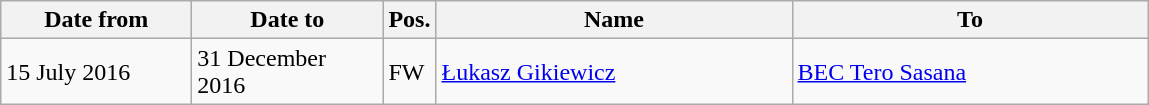<table class="wikitable">
<tr>
<th width="120">Date from</th>
<th width="120">Date to</th>
<th>Pos.</th>
<th width="230">Name</th>
<th width="230">To</th>
</tr>
<tr>
<td>15 July 2016</td>
<td>31 December 2016</td>
<td>FW</td>
<td> <a href='#'>Łukasz Gikiewicz</a></td>
<td> <a href='#'>BEC Tero Sasana</a></td>
</tr>
</table>
